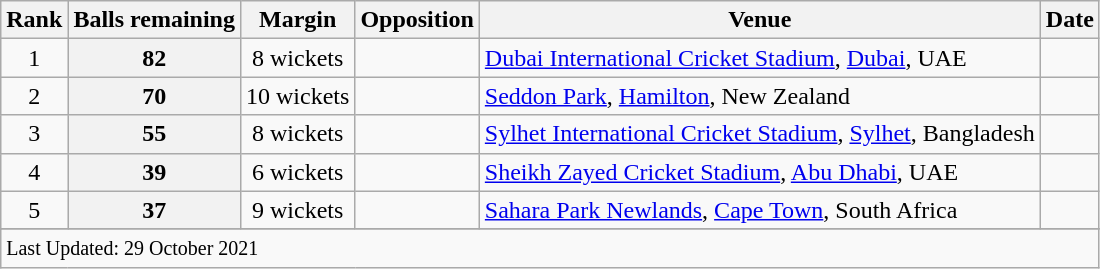<table class="wikitable plainrowheaders sortable">
<tr>
<th scope=col>Rank</th>
<th scope=col>Balls remaining</th>
<th scope=col>Margin</th>
<th scope=col>Opposition</th>
<th scope=col>Venue</th>
<th scope=col>Date</th>
</tr>
<tr>
<td align=center>1</td>
<th scope=row style=text-align:center>82</th>
<td scope=row style=text-align:center;>8 wickets</td>
<td></td>
<td><a href='#'>Dubai International Cricket Stadium</a>, <a href='#'>Dubai</a>, UAE</td>
<td> </td>
</tr>
<tr>
<td align=center>2</td>
<th scope=row style=text-align:center>70</th>
<td scope=row style=text-align:center;>10 wickets</td>
<td></td>
<td><a href='#'>Seddon Park</a>, <a href='#'>Hamilton</a>, New Zealand</td>
<td></td>
</tr>
<tr>
<td align=center>3</td>
<th scope=row style=text-align:center>55</th>
<td scope=row style=text-align:center;>8 wickets</td>
<td></td>
<td><a href='#'>Sylhet International Cricket Stadium</a>, <a href='#'>Sylhet</a>, Bangladesh</td>
<td></td>
</tr>
<tr>
<td align=center>4</td>
<th scope=row style=text-align:center>39</th>
<td scope=row style=text-align:center;>6 wickets</td>
<td></td>
<td><a href='#'>Sheikh Zayed Cricket Stadium</a>, <a href='#'>Abu Dhabi</a>, UAE</td>
<td> </td>
</tr>
<tr>
<td align=center>5</td>
<th scope=row style=text-align:center>37</th>
<td scope=row style=text-align:center;>9 wickets</td>
<td></td>
<td><a href='#'>Sahara Park Newlands</a>, <a href='#'>Cape Town</a>, South Africa</td>
<td> </td>
</tr>
<tr>
</tr>
<tr class=sortbottom>
<td colspan=6><small>Last Updated: 29 October 2021</small></td>
</tr>
</table>
